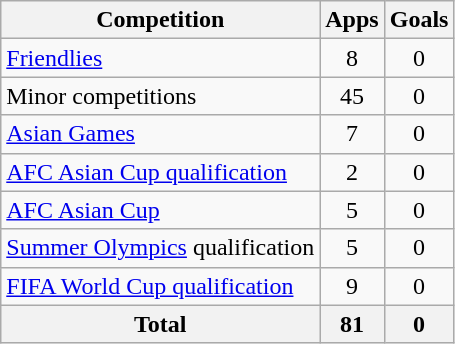<table class="wikitable" style="text-align:center">
<tr>
<th>Competition</th>
<th>Apps</th>
<th>Goals</th>
</tr>
<tr>
<td align="left"><a href='#'>Friendlies</a></td>
<td>8</td>
<td>0</td>
</tr>
<tr>
<td align="left">Minor competitions</td>
<td>45</td>
<td>0</td>
</tr>
<tr>
<td align="left"><a href='#'>Asian Games</a></td>
<td>7</td>
<td>0</td>
</tr>
<tr>
<td align="left"><a href='#'>AFC Asian Cup qualification</a></td>
<td>2</td>
<td>0</td>
</tr>
<tr>
<td align="left"><a href='#'>AFC Asian Cup</a></td>
<td>5</td>
<td>0</td>
</tr>
<tr>
<td align="left"><a href='#'>Summer Olympics</a> qualification</td>
<td>5</td>
<td>0</td>
</tr>
<tr>
<td align="left"><a href='#'>FIFA World Cup qualification</a></td>
<td>9</td>
<td>0</td>
</tr>
<tr>
<th>Total</th>
<th>81</th>
<th>0</th>
</tr>
</table>
